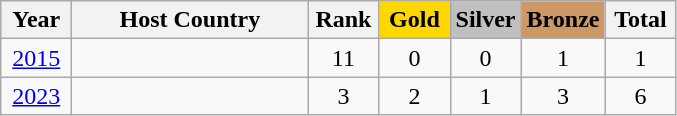<table class="wikitable">
<tr>
<th width=40>Year</th>
<th width=150>Host Country</th>
<th width=40>Rank</th>
<td width=40 bgcolor=gold align="center"><strong>Gold</strong></td>
<td width=40 bgcolor=silver align="center"><strong>Silver</strong></td>
<td width=4 bgcolor=#cc9966 align="center"><strong>Bronze</strong></td>
<th width=40>Total</th>
</tr>
<tr align="center">
<td><a href='#'>2015</a></td>
<td align="left"></td>
<td>11</td>
<td>0</td>
<td>0</td>
<td>1</td>
<td>1</td>
</tr>
<tr align="center">
<td><a href='#'>2023</a></td>
<td align="left"></td>
<td>3</td>
<td>2</td>
<td>1</td>
<td>3</td>
<td>6</td>
</tr>
</table>
